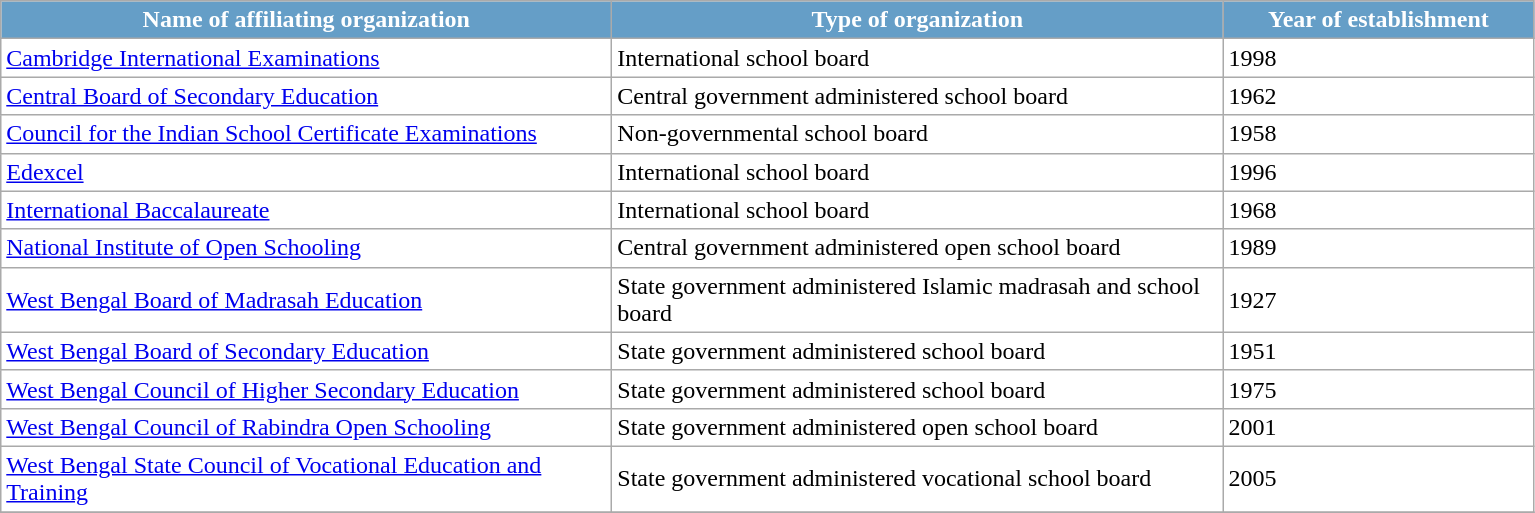<table class="wikitable" "text-align:left;font-size:100%;"|>
<tr>
<th style="background:#659ec7; color:white; height:17px; width:400px;">Name of affiliating organization</th>
<th ! style="background:#659ec7; color:white; width:400px;">Type of organization</th>
<th ! style="background:#659ec7; color:white; width:200px;">Year of establishment</th>
</tr>
<tr style="color:black; background:white;">
<td ! !><a href='#'>Cambridge International Examinations</a></td>
<td ! !>International school board</td>
<td ! !>1998</td>
</tr>
<tr style="color:black; background:white;">
<td ! !><a href='#'>Central Board of Secondary Education</a></td>
<td ! !>Central government administered school board</td>
<td ! !>1962</td>
</tr>
<tr style="color:black; background:white;">
<td ! !><a href='#'>Council for the Indian School Certificate Examinations</a></td>
<td ! !>Non-governmental school board</td>
<td ! !>1958</td>
</tr>
<tr style="color:black; background:white;">
<td ! !><a href='#'>Edexcel</a></td>
<td ! !>International school board</td>
<td ! !>1996</td>
</tr>
<tr style="color:black; background:white;">
<td ! !><a href='#'>International Baccalaureate</a></td>
<td ! !>International school board</td>
<td ! !>1968</td>
</tr>
<tr style="color:black; background:white;">
<td ! !><a href='#'>National Institute of Open Schooling</a></td>
<td ! !>Central government administered open school board</td>
<td ! !>1989</td>
</tr>
<tr style="color:black; background:white;">
<td ! !><a href='#'>West Bengal Board of Madrasah Education</a></td>
<td ! !>State government administered Islamic madrasah and school board</td>
<td ! !>1927</td>
</tr>
<tr style="color:black; background:white;">
<td ! !><a href='#'>West Bengal Board of Secondary Education</a></td>
<td ! !>State government administered school board</td>
<td ! !>1951</td>
</tr>
<tr style="color:black; background:white;">
<td ! !><a href='#'>West Bengal Council of Higher Secondary Education</a></td>
<td ! !>State government administered school board</td>
<td ! !>1975</td>
</tr>
<tr style="color:black; background:white;">
<td ! !><a href='#'>West Bengal Council of Rabindra Open Schooling</a></td>
<td ! !>State government administered open school board</td>
<td ! !>2001</td>
</tr>
<tr style="color:black; background:white;">
<td ! !><a href='#'>West Bengal State Council of Vocational Education and Training</a></td>
<td ! !>State government administered vocational school board</td>
<td ! !>2005</td>
</tr>
<tr style="color:black; background:white;">
</tr>
</table>
